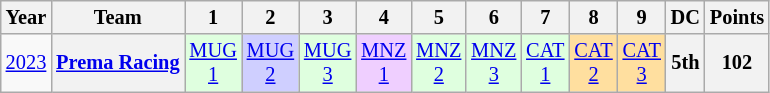<table class="wikitable" style="text-align:center; font-size:85%;">
<tr>
<th>Year</th>
<th>Team</th>
<th>1</th>
<th>2</th>
<th>3</th>
<th>4</th>
<th>5</th>
<th>6</th>
<th>7</th>
<th>8</th>
<th>9</th>
<th>DC</th>
<th>Points</th>
</tr>
<tr>
<td><a href='#'>2023</a></td>
<th nowrap><a href='#'>Prema Racing</a></th>
<td style="background:#DFFFDF;"><a href='#'>MUG<br>1</a><br></td>
<td style="background:#CFCFFF;"><a href='#'>MUG<br>2</a><br></td>
<td style="background:#DFFFDF;"><a href='#'>MUG<br>3</a><br></td>
<td style="background:#EFCFFF;"><a href='#'>MNZ<br>1</a><br></td>
<td style="background:#DFFFDF;"><a href='#'>MNZ<br>2</a><br></td>
<td style="background:#DFFFDF;"><a href='#'>MNZ<br>3</a><br></td>
<td style="background:#DFFFDF;"><a href='#'>CAT<br>1</a><br></td>
<td style="background:#FFDF9F;"><a href='#'>CAT<br>2</a><br></td>
<td style="background:#FFDF9F;"><a href='#'>CAT<br>3</a><br></td>
<th>5th</th>
<th>102</th>
</tr>
</table>
